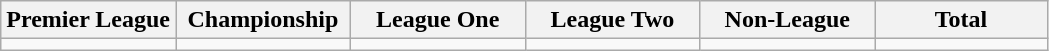<table class="wikitable">
<tr>
<th width="16.7%">Premier League</th>
<th width="16.7%">Championship</th>
<th width="16.7%">League One</th>
<th width="16.7%">League Two</th>
<th width="16.7%">Non-League</th>
<th width="16.7%">Total</th>
</tr>
<tr>
<td></td>
<td></td>
<td></td>
<td></td>
<td></td>
<td></td>
</tr>
</table>
